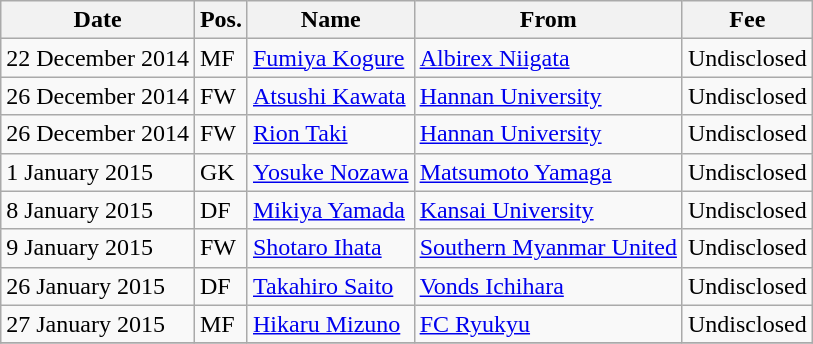<table class="wikitable">
<tr>
<th>Date</th>
<th>Pos.</th>
<th>Name</th>
<th>From</th>
<th>Fee</th>
</tr>
<tr>
<td>22 December 2014</td>
<td>MF</td>
<td> <a href='#'>Fumiya Kogure</a></td>
<td> <a href='#'>Albirex Niigata</a></td>
<td>Undisclosed</td>
</tr>
<tr>
<td>26 December 2014</td>
<td>FW</td>
<td> <a href='#'>Atsushi Kawata</a></td>
<td> <a href='#'>Hannan University</a></td>
<td>Undisclosed</td>
</tr>
<tr>
<td>26 December 2014</td>
<td>FW</td>
<td> <a href='#'>Rion Taki</a></td>
<td> <a href='#'>Hannan University</a></td>
<td>Undisclosed</td>
</tr>
<tr>
<td>1 January 2015</td>
<td>GK</td>
<td> <a href='#'>Yosuke Nozawa</a></td>
<td> <a href='#'>Matsumoto Yamaga</a></td>
<td>Undisclosed</td>
</tr>
<tr>
<td>8 January 2015</td>
<td>DF</td>
<td> <a href='#'>Mikiya Yamada</a></td>
<td> <a href='#'>Kansai University</a></td>
<td>Undisclosed</td>
</tr>
<tr>
<td>9 January 2015</td>
<td>FW</td>
<td> <a href='#'>Shotaro Ihata</a></td>
<td> <a href='#'>Southern Myanmar United</a></td>
<td>Undisclosed</td>
</tr>
<tr>
<td>26 January 2015</td>
<td>DF</td>
<td> <a href='#'>Takahiro Saito</a></td>
<td> <a href='#'>Vonds Ichihara</a></td>
<td>Undisclosed</td>
</tr>
<tr>
<td>27 January 2015</td>
<td>MF</td>
<td> <a href='#'>Hikaru Mizuno</a></td>
<td> <a href='#'>FC Ryukyu</a></td>
<td>Undisclosed</td>
</tr>
<tr>
</tr>
</table>
